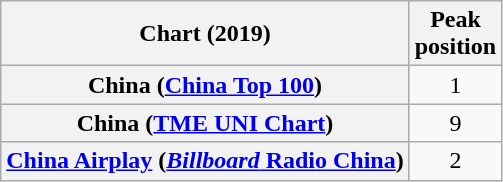<table class="wikitable plainrowheaders sortable" style="text-align:center">
<tr>
<th scope="col">Chart (2019)</th>
<th scope="col">Peak<br>position</th>
</tr>
<tr>
<th scope="row">China (<a href='#'>China Top 100</a>)</th>
<td>1</td>
</tr>
<tr>
<th scope="row">China (<a href='#'>TME UNI Chart</a>)</th>
<td>9</td>
</tr>
<tr>
<th scope="row"><a href='#'>China Airplay</a> (<a href='#'><em>Billboard</em> Radio China</a>)</th>
<td>2</td>
</tr>
</table>
